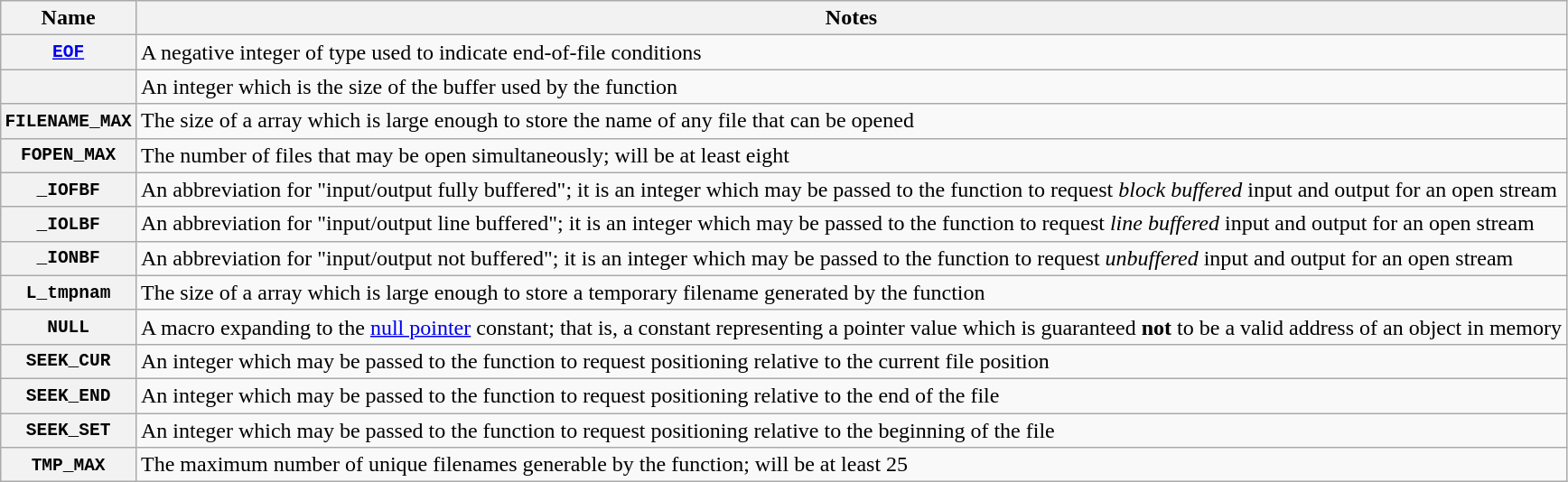<table class="wikitable">
<tr>
<th>Name</th>
<th>Notes</th>
</tr>
<tr>
<th style="font-family:monospace"><a href='#'>EOF</a></th>
<td>A negative integer of type  used to indicate end-of-file conditions</td>
</tr>
<tr>
<th style="font-family:monospace"> </th>
<td>An integer which is the size of the buffer used by the  function</td>
</tr>
<tr>
<th style="font-family:monospace">FILENAME_MAX</th>
<td>The size of a  array which is large enough to store the name of any file that can be opened</td>
</tr>
<tr>
<th style="font-family:monospace">FOPEN_MAX</th>
<td>The number of files that may be open simultaneously; will be at least eight</td>
</tr>
<tr>
<th style="font-family:monospace">_IOFBF</th>
<td>An abbreviation for "input/output fully buffered"; it is an integer which may be passed to the  function to request <em>block buffered</em> input and output for an open stream</td>
</tr>
<tr>
<th style="font-family:monospace">_IOLBF</th>
<td>An abbreviation for "input/output line buffered"; it is an integer which may be passed to the  function to request <em>line buffered</em> input and output for an open stream</td>
</tr>
<tr>
<th style="font-family:monospace">_IONBF</th>
<td>An abbreviation for "input/output not buffered"; it is an integer which may be passed to the  function to request <em>unbuffered</em> input and output for an open stream</td>
</tr>
<tr>
<th style="font-family:monospace">L_tmpnam</th>
<td>The size of a  array which is large enough to store a temporary filename generated by the  function</td>
</tr>
<tr>
<th style="font-family:monospace">NULL</th>
<td>A macro expanding to the <a href='#'>null pointer</a> constant; that is, a constant representing a pointer value which is guaranteed <strong>not</strong> to be a valid address of an object in memory</td>
</tr>
<tr>
<th style="font-family:monospace">SEEK_CUR</th>
<td>An integer which may be passed to the  function to request positioning relative to the current file position</td>
</tr>
<tr>
<th style="font-family:monospace">SEEK_END</th>
<td>An integer which may be passed to the  function to request positioning relative to the end of the file</td>
</tr>
<tr>
<th style="font-family:monospace">SEEK_SET</th>
<td>An integer which may be passed to the  function to request positioning relative to the beginning of the file</td>
</tr>
<tr>
<th style="font-family:monospace">TMP_MAX</th>
<td>The maximum number of unique filenames generable by the  function; will be at least 25</td>
</tr>
</table>
